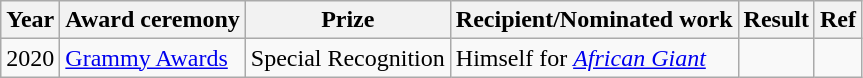<table class ="wikitable">
<tr>
<th>Year</th>
<th>Award ceremony</th>
<th>Prize</th>
<th>Recipient/Nominated work</th>
<th>Result</th>
<th>Ref</th>
</tr>
<tr>
<td>2020</td>
<td><a href='#'>Grammy Awards</a></td>
<td>Special Recognition</td>
<td>Himself for <em><a href='#'>African Giant</a></em></td>
<td></td>
<td></td>
</tr>
</table>
